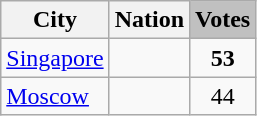<table class="wikitable">
<tr>
<th>City</th>
<th>Nation</th>
<td style="background:silver;"><strong>Votes</strong></td>
</tr>
<tr>
<td><a href='#'>Singapore</a></td>
<td></td>
<td style="text-align:center;"><strong>53</strong></td>
</tr>
<tr>
<td><a href='#'>Moscow</a></td>
<td></td>
<td style="text-align:center;">44</td>
</tr>
</table>
